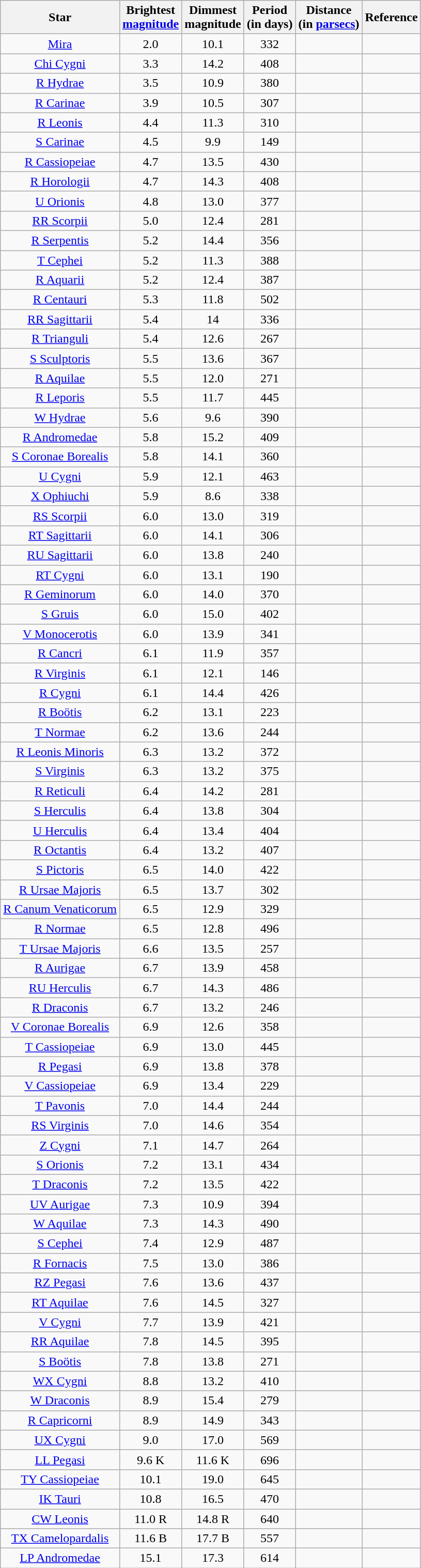<table border="1" class="wikitable sortable" style="text-align:center;">
<tr>
<th>Star<br></th>
<th>Brightest<br><a href='#'>magnitude</a><br></th>
<th>Dimmest<br>magnitude<br></th>
<th>Period<br>(in days)<br></th>
<th>Distance<br>(in <a href='#'>parsecs</a>)</th>
<th>Reference</th>
</tr>
<tr>
<td><a href='#'>Mira</a></td>
<td>2.0</td>
<td>10.1</td>
<td>332</td>
<td></td>
<td></td>
</tr>
<tr>
<td><a href='#'>Chi Cygni</a></td>
<td>3.3</td>
<td>14.2</td>
<td>408</td>
<td></td>
<td></td>
</tr>
<tr>
<td><a href='#'>R Hydrae</a></td>
<td>3.5</td>
<td>10.9</td>
<td>380</td>
<td></td>
<td></td>
</tr>
<tr>
<td><a href='#'>R Carinae</a></td>
<td>3.9</td>
<td>10.5</td>
<td>307</td>
<td></td>
<td></td>
</tr>
<tr>
<td><a href='#'>R Leonis</a></td>
<td>4.4</td>
<td>11.3</td>
<td>310</td>
<td></td>
<td></td>
</tr>
<tr>
<td><a href='#'>S Carinae</a></td>
<td>4.5</td>
<td>9.9</td>
<td>149</td>
<td></td>
<td></td>
</tr>
<tr>
<td><a href='#'>R Cassiopeiae</a></td>
<td>4.7</td>
<td>13.5</td>
<td>430</td>
<td></td>
<td></td>
</tr>
<tr>
<td><a href='#'>R Horologii</a></td>
<td>4.7</td>
<td>14.3</td>
<td>408</td>
<td></td>
<td></td>
</tr>
<tr>
<td><a href='#'>U Orionis</a></td>
<td>4.8</td>
<td>13.0</td>
<td>377</td>
<td></td>
<td></td>
</tr>
<tr>
<td><a href='#'>RR Scorpii</a></td>
<td>5.0</td>
<td>12.4</td>
<td>281</td>
<td></td>
<td></td>
</tr>
<tr>
<td><a href='#'>R Serpentis</a></td>
<td>5.2</td>
<td>14.4</td>
<td>356</td>
<td></td>
<td></td>
</tr>
<tr>
<td><a href='#'>T Cephei</a></td>
<td>5.2</td>
<td>11.3</td>
<td>388</td>
<td></td>
<td></td>
</tr>
<tr>
<td><a href='#'>R Aquarii</a></td>
<td>5.2</td>
<td>12.4</td>
<td>387</td>
<td></td>
<td></td>
</tr>
<tr>
<td><a href='#'>R Centauri</a></td>
<td>5.3</td>
<td>11.8</td>
<td>502</td>
<td></td>
<td></td>
</tr>
<tr>
<td><a href='#'>RR Sagittarii</a></td>
<td>5.4</td>
<td>14</td>
<td>336</td>
<td></td>
<td></td>
</tr>
<tr>
<td><a href='#'>R Trianguli</a></td>
<td>5.4</td>
<td>12.6</td>
<td>267</td>
<td></td>
<td></td>
</tr>
<tr>
<td><a href='#'>S Sculptoris</a></td>
<td>5.5</td>
<td>13.6</td>
<td>367</td>
<td></td>
<td></td>
</tr>
<tr>
<td><a href='#'>R Aquilae</a></td>
<td>5.5</td>
<td>12.0</td>
<td>271</td>
<td></td>
<td></td>
</tr>
<tr>
<td><a href='#'>R Leporis</a></td>
<td>5.5</td>
<td>11.7</td>
<td>445</td>
<td></td>
<td></td>
</tr>
<tr>
<td><a href='#'>W Hydrae</a></td>
<td>5.6</td>
<td>9.6</td>
<td>390</td>
<td></td>
<td></td>
</tr>
<tr>
<td><a href='#'>R Andromedae</a></td>
<td>5.8</td>
<td>15.2</td>
<td>409</td>
<td></td>
<td></td>
</tr>
<tr>
<td><a href='#'>S Coronae Borealis</a></td>
<td>5.8</td>
<td>14.1</td>
<td>360</td>
<td></td>
<td></td>
</tr>
<tr>
<td><a href='#'>U Cygni</a></td>
<td>5.9</td>
<td>12.1</td>
<td>463</td>
<td></td>
<td></td>
</tr>
<tr>
<td><a href='#'>X Ophiuchi</a></td>
<td>5.9</td>
<td>8.6</td>
<td>338</td>
<td></td>
<td></td>
</tr>
<tr>
<td><a href='#'>RS Scorpii</a></td>
<td>6.0</td>
<td>13.0</td>
<td>319</td>
<td></td>
<td></td>
</tr>
<tr>
<td><a href='#'>RT Sagittarii</a></td>
<td>6.0</td>
<td>14.1</td>
<td>306</td>
<td></td>
<td></td>
</tr>
<tr>
<td><a href='#'>RU Sagittarii</a></td>
<td>6.0</td>
<td>13.8</td>
<td>240</td>
<td></td>
<td></td>
</tr>
<tr>
<td><a href='#'>RT Cygni</a></td>
<td>6.0</td>
<td>13.1</td>
<td>190</td>
<td></td>
<td></td>
</tr>
<tr>
<td><a href='#'>R Geminorum</a></td>
<td>6.0</td>
<td>14.0</td>
<td>370</td>
<td></td>
<td></td>
</tr>
<tr>
<td><a href='#'>S Gruis</a></td>
<td>6.0</td>
<td>15.0</td>
<td>402</td>
<td></td>
<td></td>
</tr>
<tr>
<td><a href='#'>V Monocerotis</a></td>
<td>6.0</td>
<td>13.9</td>
<td>341</td>
<td></td>
<td></td>
</tr>
<tr>
<td><a href='#'>R Cancri</a></td>
<td>6.1</td>
<td>11.9</td>
<td>357</td>
<td></td>
<td></td>
</tr>
<tr>
<td><a href='#'>R Virginis</a></td>
<td>6.1</td>
<td>12.1</td>
<td>146</td>
<td></td>
<td></td>
</tr>
<tr>
<td><a href='#'>R Cygni</a></td>
<td>6.1</td>
<td>14.4</td>
<td>426</td>
<td></td>
<td></td>
</tr>
<tr>
<td><a href='#'>R Boötis</a></td>
<td>6.2</td>
<td>13.1</td>
<td>223</td>
<td></td>
<td></td>
</tr>
<tr>
<td><a href='#'>T Normae</a></td>
<td>6.2</td>
<td>13.6</td>
<td>244</td>
<td></td>
<td></td>
</tr>
<tr>
<td><a href='#'>R Leonis Minoris</a></td>
<td>6.3</td>
<td>13.2</td>
<td>372</td>
<td></td>
<td></td>
</tr>
<tr>
<td><a href='#'>S Virginis</a></td>
<td>6.3</td>
<td>13.2</td>
<td>375</td>
<td></td>
<td></td>
</tr>
<tr>
<td><a href='#'>R Reticuli</a></td>
<td>6.4</td>
<td>14.2</td>
<td>281</td>
<td></td>
<td></td>
</tr>
<tr>
<td><a href='#'>S Herculis</a></td>
<td>6.4</td>
<td>13.8</td>
<td>304</td>
<td></td>
<td></td>
</tr>
<tr>
<td><a href='#'>U Herculis</a></td>
<td>6.4</td>
<td>13.4</td>
<td>404</td>
<td></td>
<td></td>
</tr>
<tr>
<td><a href='#'>R Octantis</a></td>
<td>6.4</td>
<td>13.2</td>
<td>407</td>
<td></td>
<td></td>
</tr>
<tr>
<td><a href='#'>S Pictoris</a></td>
<td>6.5</td>
<td>14.0</td>
<td>422</td>
<td></td>
<td></td>
</tr>
<tr>
<td><a href='#'>R Ursae Majoris</a></td>
<td>6.5</td>
<td>13.7</td>
<td>302</td>
<td></td>
<td></td>
</tr>
<tr>
<td><a href='#'>R Canum Venaticorum</a></td>
<td>6.5</td>
<td>12.9</td>
<td>329</td>
<td></td>
<td></td>
</tr>
<tr>
<td><a href='#'>R Normae</a></td>
<td>6.5</td>
<td>12.8</td>
<td>496</td>
<td></td>
<td></td>
</tr>
<tr>
<td><a href='#'>T Ursae Majoris</a></td>
<td>6.6</td>
<td>13.5</td>
<td>257</td>
<td></td>
<td></td>
</tr>
<tr>
<td><a href='#'>R Aurigae</a></td>
<td>6.7</td>
<td>13.9</td>
<td>458</td>
<td></td>
<td></td>
</tr>
<tr>
<td><a href='#'>RU Herculis</a></td>
<td>6.7</td>
<td>14.3</td>
<td>486</td>
<td></td>
<td></td>
</tr>
<tr>
<td><a href='#'>R Draconis</a></td>
<td>6.7</td>
<td>13.2</td>
<td>246</td>
<td></td>
<td></td>
</tr>
<tr>
<td><a href='#'>V Coronae Borealis</a></td>
<td>6.9</td>
<td>12.6</td>
<td>358</td>
<td></td>
<td></td>
</tr>
<tr>
<td><a href='#'>T Cassiopeiae</a></td>
<td>6.9</td>
<td>13.0</td>
<td>445</td>
<td></td>
<td></td>
</tr>
<tr>
<td><a href='#'>R Pegasi</a></td>
<td>6.9</td>
<td>13.8</td>
<td>378</td>
<td></td>
<td></td>
</tr>
<tr>
<td><a href='#'>V Cassiopeiae</a></td>
<td>6.9</td>
<td>13.4</td>
<td>229</td>
<td></td>
<td></td>
</tr>
<tr>
<td><a href='#'>T Pavonis</a></td>
<td>7.0</td>
<td>14.4</td>
<td>244</td>
<td></td>
<td></td>
</tr>
<tr>
<td><a href='#'>RS Virginis</a></td>
<td>7.0</td>
<td>14.6</td>
<td>354</td>
<td></td>
<td></td>
</tr>
<tr>
<td><a href='#'>Z Cygni</a></td>
<td>7.1</td>
<td>14.7</td>
<td>264</td>
<td></td>
<td></td>
</tr>
<tr>
<td><a href='#'>S Orionis</a></td>
<td>7.2</td>
<td>13.1</td>
<td>434</td>
<td></td>
<td></td>
</tr>
<tr>
<td><a href='#'>T Draconis</a></td>
<td>7.2</td>
<td>13.5</td>
<td>422</td>
<td></td>
<td></td>
</tr>
<tr>
<td><a href='#'>UV Aurigae</a></td>
<td>7.3</td>
<td>10.9</td>
<td>394</td>
<td></td>
<td></td>
</tr>
<tr>
<td><a href='#'>W Aquilae</a></td>
<td>7.3</td>
<td>14.3</td>
<td>490</td>
<td></td>
<td></td>
</tr>
<tr>
<td><a href='#'>S Cephei</a></td>
<td>7.4</td>
<td>12.9</td>
<td>487</td>
<td></td>
<td></td>
</tr>
<tr>
<td><a href='#'>R Fornacis</a></td>
<td>7.5</td>
<td>13.0</td>
<td>386</td>
<td></td>
<td></td>
</tr>
<tr>
<td><a href='#'>RZ Pegasi</a></td>
<td>7.6</td>
<td>13.6</td>
<td>437</td>
<td></td>
<td></td>
</tr>
<tr>
<td><a href='#'>RT Aquilae</a></td>
<td>7.6</td>
<td>14.5</td>
<td>327</td>
<td></td>
<td></td>
</tr>
<tr>
<td><a href='#'>V Cygni</a></td>
<td>7.7</td>
<td>13.9</td>
<td>421</td>
<td></td>
<td></td>
</tr>
<tr>
<td><a href='#'>RR Aquilae</a></td>
<td>7.8</td>
<td>14.5</td>
<td>395</td>
<td></td>
<td></td>
</tr>
<tr>
<td><a href='#'>S Boötis</a></td>
<td>7.8</td>
<td>13.8</td>
<td>271</td>
<td></td>
<td></td>
</tr>
<tr>
<td><a href='#'>WX Cygni</a></td>
<td>8.8</td>
<td>13.2</td>
<td>410</td>
<td></td>
<td></td>
</tr>
<tr>
<td><a href='#'>W Draconis</a></td>
<td>8.9</td>
<td>15.4</td>
<td>279</td>
<td></td>
<td></td>
</tr>
<tr>
<td><a href='#'>R Capricorni</a></td>
<td>8.9</td>
<td>14.9</td>
<td>343</td>
<td></td>
<td></td>
</tr>
<tr>
<td><a href='#'>UX Cygni</a></td>
<td>9.0</td>
<td>17.0</td>
<td>569</td>
<td></td>
<td></td>
</tr>
<tr>
<td><a href='#'>LL Pegasi</a></td>
<td>9.6 K</td>
<td>11.6 K</td>
<td>696</td>
<td></td>
<td></td>
</tr>
<tr>
<td><a href='#'>TY Cassiopeiae</a></td>
<td>10.1</td>
<td>19.0</td>
<td>645</td>
<td></td>
<td></td>
</tr>
<tr>
<td><a href='#'>IK Tauri</a></td>
<td>10.8</td>
<td>16.5</td>
<td>470</td>
<td></td>
<td></td>
</tr>
<tr>
<td><a href='#'>CW Leonis</a></td>
<td>11.0 R</td>
<td>14.8 R</td>
<td>640</td>
<td></td>
<td></td>
</tr>
<tr>
<td><a href='#'>TX Camelopardalis</a></td>
<td>11.6 B</td>
<td>17.7 B</td>
<td>557</td>
<td></td>
<td></td>
</tr>
<tr>
<td><a href='#'>LP Andromedae</a></td>
<td>15.1</td>
<td>17.3</td>
<td>614</td>
<td></td>
<td></td>
</tr>
</table>
